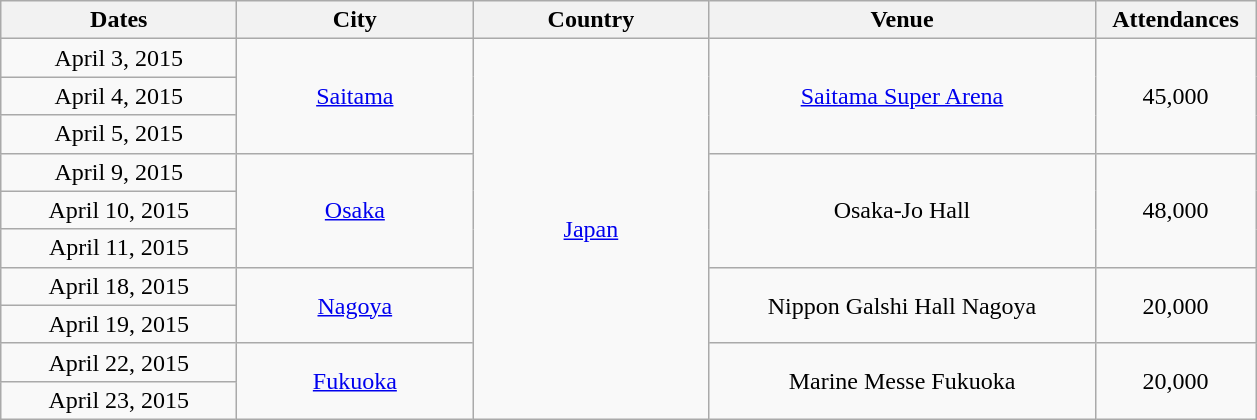<table class="wikitable" style="text-align:center;">
<tr>
<th width="150">Dates</th>
<th width="150">City</th>
<th width="150">Country</th>
<th width="250">Venue</th>
<th width="100">Attendances</th>
</tr>
<tr>
<td>April 3, 2015</td>
<td rowspan="3"><a href='#'>Saitama</a></td>
<td rowspan="10"><a href='#'>Japan</a></td>
<td rowspan="3"><a href='#'>Saitama Super Arena</a></td>
<td rowspan="3">45,000</td>
</tr>
<tr>
<td>April 4, 2015</td>
</tr>
<tr>
<td>April 5, 2015</td>
</tr>
<tr>
<td>April 9, 2015</td>
<td rowspan="3"><a href='#'>Osaka</a></td>
<td rowspan="3">Osaka-Jo Hall</td>
<td rowspan="3">48,000</td>
</tr>
<tr>
<td>April 10, 2015</td>
</tr>
<tr>
<td>April 11, 2015</td>
</tr>
<tr>
<td>April 18, 2015</td>
<td rowspan="2"><a href='#'>Nagoya</a></td>
<td rowspan="2">Nippon Galshi Hall Nagoya</td>
<td rowspan="2">20,000</td>
</tr>
<tr>
<td>April 19, 2015</td>
</tr>
<tr>
<td>April 22, 2015</td>
<td rowspan="2"><a href='#'>Fukuoka</a></td>
<td rowspan="2">Marine Messe Fukuoka</td>
<td rowspan="2">20,000</td>
</tr>
<tr>
<td>April 23, 2015</td>
</tr>
</table>
